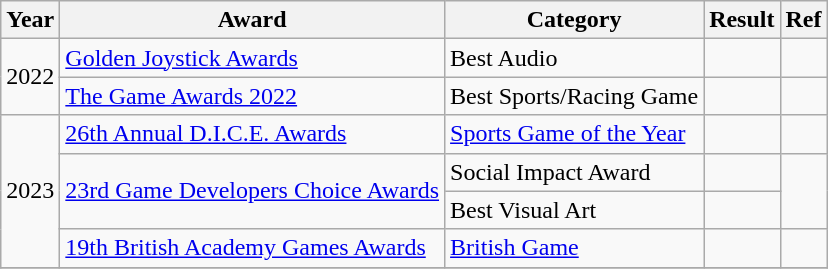<table class="wikitable sortable"'>
<tr>
<th>Year</th>
<th>Award</th>
<th>Category</th>
<th>Result</th>
<th>Ref</th>
</tr>
<tr>
<td style="text-align:center;" rowspan="2">2022</td>
<td><a href='#'>Golden Joystick Awards</a></td>
<td>Best Audio</td>
<td></td>
<td style="text-align:center"></td>
</tr>
<tr>
<td><a href='#'>The Game Awards 2022</a></td>
<td>Best Sports/Racing Game</td>
<td></td>
<td style="text-align:center"></td>
</tr>
<tr>
<td style="text-align:center;" rowspan="4">2023</td>
<td><a href='#'>26th Annual D.I.C.E. Awards</a></td>
<td><a href='#'>Sports Game of the Year</a></td>
<td></td>
<td style="text-align:center"></td>
</tr>
<tr>
<td rowspan="2"><a href='#'>23rd Game Developers Choice Awards</a></td>
<td>Social Impact Award</td>
<td></td>
<td style="text-align:center;" rowspan="2"></td>
</tr>
<tr>
<td>Best Visual Art</td>
<td></td>
</tr>
<tr>
<td><a href='#'>19th British Academy Games Awards</a></td>
<td><a href='#'>British Game</a></td>
<td></td>
<td style="text-align:center;"></td>
</tr>
<tr>
</tr>
</table>
